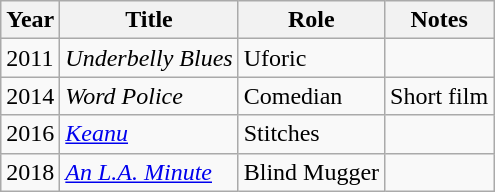<table class="wikitable sortable">
<tr>
<th>Year</th>
<th>Title</th>
<th>Role</th>
<th class="unsortable">Notes</th>
</tr>
<tr>
<td>2011</td>
<td><em>Underbelly Blues</em></td>
<td>Uforic</td>
<td></td>
</tr>
<tr>
<td>2014</td>
<td><em>Word Police</em></td>
<td>Comedian</td>
<td>Short film</td>
</tr>
<tr>
<td>2016</td>
<td><em><a href='#'>Keanu</a></em></td>
<td>Stitches</td>
<td></td>
</tr>
<tr>
<td>2018</td>
<td><em><a href='#'>An L.A. Minute</a></em></td>
<td>Blind Mugger</td>
<td></td>
</tr>
</table>
